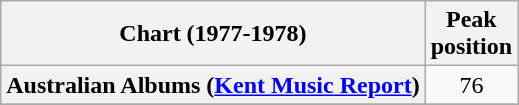<table class="wikitable sortable plainrowheaders">
<tr>
<th>Chart (1977-1978)</th>
<th>Peak<br>position</th>
</tr>
<tr>
<th scope="row">Australian Albums (<a href='#'>Kent Music Report</a>)</th>
<td align="center">76</td>
</tr>
<tr>
</tr>
<tr>
</tr>
<tr>
</tr>
</table>
